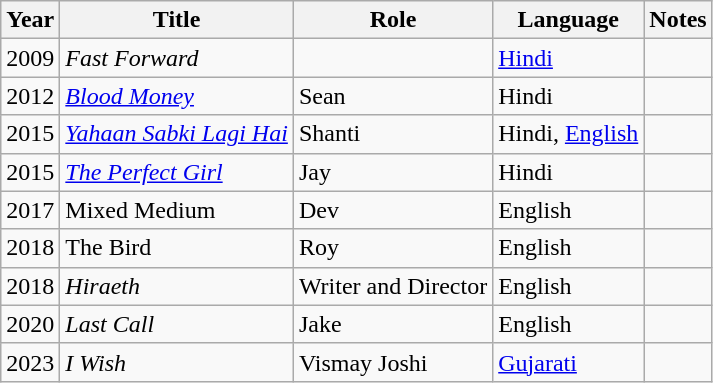<table class="wikitable sortable">
<tr>
<th>Year</th>
<th>Title</th>
<th>Role</th>
<th>Language</th>
<th>Notes</th>
</tr>
<tr>
<td>2009</td>
<td><em>Fast Forward</em></td>
<td></td>
<td><a href='#'>Hindi</a></td>
<td></td>
</tr>
<tr>
<td>2012</td>
<td><em><a href='#'>Blood Money</a></em></td>
<td>Sean</td>
<td>Hindi</td>
<td></td>
</tr>
<tr>
<td>2015</td>
<td><em><a href='#'>Yahaan Sabki Lagi Hai</a></em></td>
<td>Shanti</td>
<td>Hindi, <a href='#'>English</a></td>
<td></td>
</tr>
<tr>
<td>2015</td>
<td><em><a href='#'>The Perfect Girl</a></em></td>
<td>Jay</td>
<td>Hindi</td>
<td></td>
</tr>
<tr>
<td>2017</td>
<td>Mixed Medium</td>
<td>Dev</td>
<td>English</td>
<td></td>
</tr>
<tr>
<td>2018</td>
<td>The Bird</td>
<td>Roy</td>
<td>English</td>
<td></td>
</tr>
<tr>
<td>2018</td>
<td><em>Hiraeth</em></td>
<td>Writer and Director</td>
<td>English</td>
<td></td>
</tr>
<tr>
<td>2020</td>
<td><em>Last Call</em></td>
<td>Jake</td>
<td>English</td>
<td></td>
</tr>
<tr>
<td>2023</td>
<td><em>I Wish</em></td>
<td>Vismay Joshi</td>
<td><a href='#'>Gujarati</a></td>
<td></td>
</tr>
</table>
